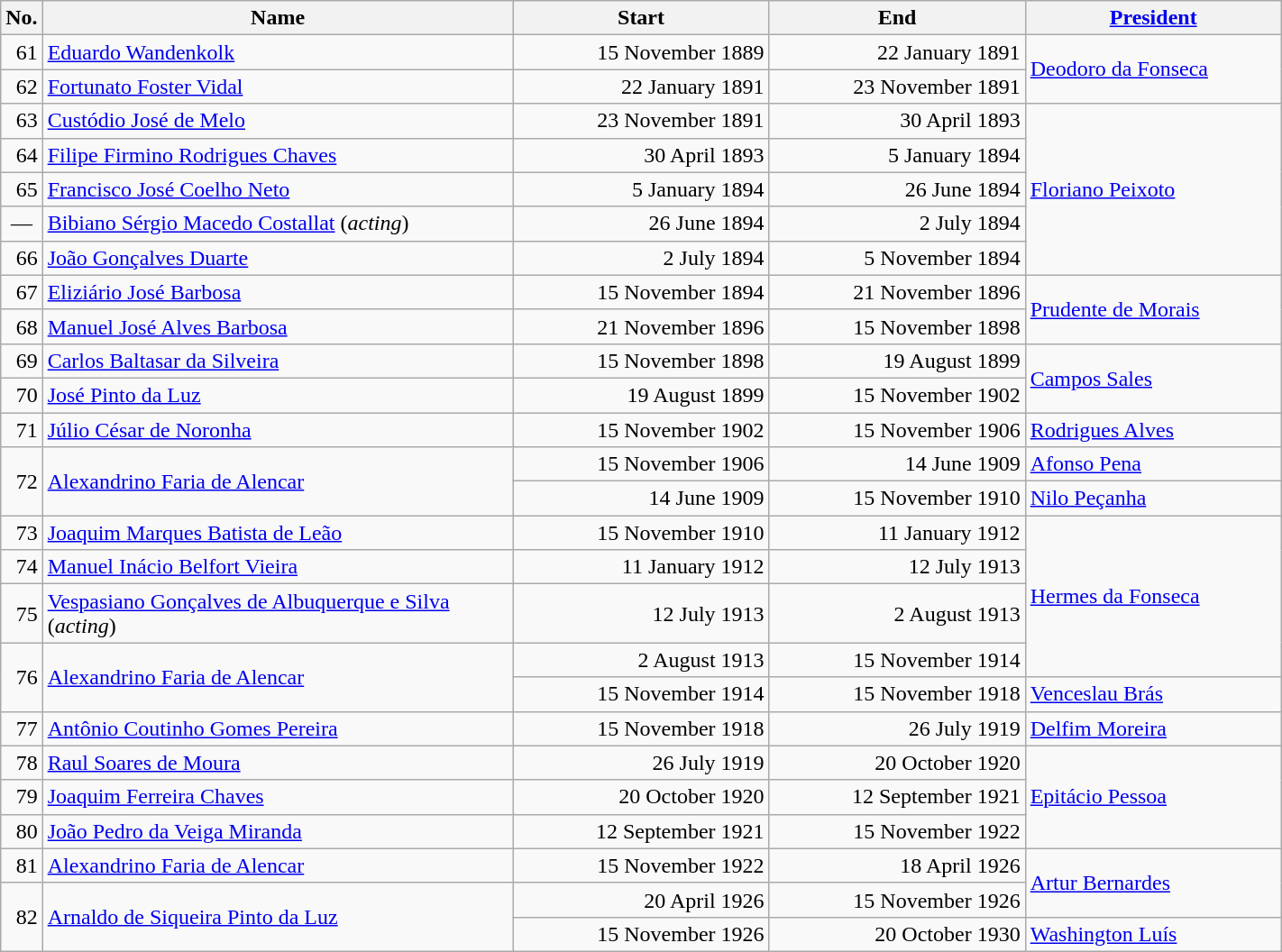<table class="wikitable" width="75%">
<tr>
<th width="3%">No.</th>
<th>Name</th>
<th width="20%">Start</th>
<th width="20%">End</th>
<th width="20%"><a href='#'>President</a></th>
</tr>
<tr>
<td align="right">61</td>
<td><a href='#'>Eduardo Wandenkolk</a></td>
<td align="right">15 November 1889</td>
<td align="right">22 January 1891</td>
<td rowspan="2"><a href='#'>Deodoro da Fonseca</a></td>
</tr>
<tr>
<td align="right">62</td>
<td><a href='#'>Fortunato Foster Vidal</a></td>
<td align="right">22 January 1891</td>
<td align="right">23 November 1891</td>
</tr>
<tr>
<td align="right">63</td>
<td><a href='#'>Custódio José de Melo</a></td>
<td align="right">23 November 1891</td>
<td align="right">30 April 1893</td>
<td rowspan="5"><a href='#'>Floriano Peixoto</a></td>
</tr>
<tr>
<td align="right">64</td>
<td><a href='#'>Filipe Firmino Rodrigues Chaves</a></td>
<td align="right">30 April 1893</td>
<td align="right">5 January 1894</td>
</tr>
<tr>
<td align="right">65</td>
<td><a href='#'>Francisco José Coelho Neto</a></td>
<td align="right">5 January 1894</td>
<td align="right">26 June 1894</td>
</tr>
<tr>
<td align="center">—</td>
<td><a href='#'>Bibiano Sérgio Macedo Costallat</a> (<em>acting</em>)</td>
<td align="right">26 June 1894</td>
<td align="right">2 July 1894</td>
</tr>
<tr>
<td align="right">66</td>
<td><a href='#'>João Gonçalves Duarte</a></td>
<td align="right">2 July 1894</td>
<td align="right">5 November 1894</td>
</tr>
<tr>
<td align="right">67</td>
<td><a href='#'>Eliziário José Barbosa</a></td>
<td align="right">15 November 1894</td>
<td align="right">21 November 1896</td>
<td rowspan="2"><a href='#'>Prudente de Morais</a></td>
</tr>
<tr>
<td align="right">68</td>
<td><a href='#'>Manuel José Alves Barbosa</a></td>
<td align="right">21 November 1896</td>
<td align="right">15 November 1898</td>
</tr>
<tr>
<td align="right">69</td>
<td><a href='#'>Carlos Baltasar da Silveira</a></td>
<td align="right">15 November 1898</td>
<td align="right">19 August 1899</td>
<td rowspan="2"><a href='#'>Campos Sales</a></td>
</tr>
<tr>
<td align="right">70</td>
<td><a href='#'>José Pinto da Luz</a></td>
<td align="right">19 August 1899</td>
<td align="right">15 November 1902</td>
</tr>
<tr>
<td align="right">71</td>
<td><a href='#'>Júlio César de Noronha</a></td>
<td align="right">15 November 1902</td>
<td align="right">15 November 1906</td>
<td><a href='#'>Rodrigues Alves</a></td>
</tr>
<tr>
<td rowspan="2" align="right">72</td>
<td rowspan="2"><a href='#'>Alexandrino Faria de Alencar</a></td>
<td align="right">15 November 1906</td>
<td align="right">14 June 1909</td>
<td><a href='#'>Afonso Pena</a></td>
</tr>
<tr>
<td align="right">14 June 1909</td>
<td align="right">15 November 1910</td>
<td><a href='#'>Nilo Peçanha</a></td>
</tr>
<tr>
<td align="right">73</td>
<td><a href='#'>Joaquim Marques Batista de Leão</a></td>
<td align="right">15 November 1910</td>
<td align="right">11 January 1912</td>
<td rowspan="4"><a href='#'>Hermes da Fonseca</a></td>
</tr>
<tr>
<td align="right">74</td>
<td><a href='#'>Manuel Inácio Belfort Vieira</a></td>
<td align="right">11 January 1912</td>
<td align="right">12 July 1913</td>
</tr>
<tr>
<td align="right">75</td>
<td><a href='#'>Vespasiano Gonçalves de Albuquerque e Silva</a> (<em>acting</em>)</td>
<td align="right">12 July 1913</td>
<td align="right">2 August 1913</td>
</tr>
<tr>
<td rowspan="2" align="right">76</td>
<td rowspan="2"><a href='#'>Alexandrino Faria de Alencar</a></td>
<td align="right">2 August 1913</td>
<td align="right">15 November 1914</td>
</tr>
<tr>
<td align="right">15 November 1914</td>
<td align="right">15 November 1918</td>
<td><a href='#'>Venceslau Brás</a></td>
</tr>
<tr>
<td align="right">77</td>
<td><a href='#'>Antônio Coutinho Gomes Pereira</a></td>
<td align="right">15 November 1918</td>
<td align="right">26 July 1919</td>
<td><a href='#'>Delfim Moreira</a></td>
</tr>
<tr>
<td align="right">78</td>
<td><a href='#'>Raul Soares de Moura</a></td>
<td align="right">26 July 1919</td>
<td align="right">20 October 1920</td>
<td rowspan="3"><a href='#'>Epitácio Pessoa</a></td>
</tr>
<tr>
<td align="right">79</td>
<td><a href='#'>Joaquim Ferreira Chaves</a></td>
<td align="right">20 October 1920</td>
<td align="right">12 September 1921</td>
</tr>
<tr>
<td align="right">80</td>
<td><a href='#'>João Pedro da Veiga Miranda</a></td>
<td align="right">12 September 1921</td>
<td align="right">15 November 1922</td>
</tr>
<tr>
<td align="right">81</td>
<td><a href='#'>Alexandrino Faria de Alencar</a></td>
<td align="right">15 November 1922</td>
<td align="right">18 April 1926</td>
<td rowspan="2"><a href='#'>Artur Bernardes</a></td>
</tr>
<tr>
<td rowspan="2" align="right">82</td>
<td rowspan="2"><a href='#'>Arnaldo de Siqueira Pinto da Luz</a></td>
<td align="right">20 April 1926</td>
<td align="right">15 November 1926</td>
</tr>
<tr>
<td align="right">15 November 1926</td>
<td align="right">20 October 1930</td>
<td><a href='#'>Washington Luís</a></td>
</tr>
</table>
